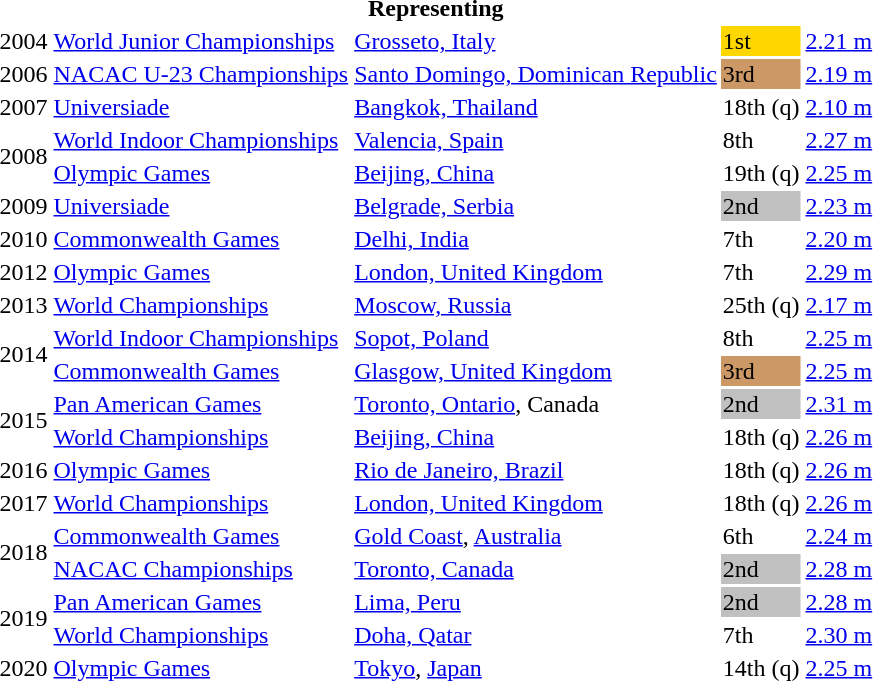<table>
<tr>
<th colspan="5">Representing </th>
</tr>
<tr>
<td>2004</td>
<td><a href='#'>World Junior Championships</a></td>
<td><a href='#'>Grosseto, Italy</a></td>
<td bgcolor="gold">1st</td>
<td><a href='#'>2.21 m</a></td>
</tr>
<tr>
<td>2006</td>
<td><a href='#'>NACAC U-23 Championships</a></td>
<td><a href='#'>Santo Domingo, Dominican Republic</a></td>
<td bgcolor=#cc9966>3rd</td>
<td><a href='#'>2.19 m</a></td>
</tr>
<tr>
<td>2007</td>
<td><a href='#'>Universiade</a></td>
<td><a href='#'>Bangkok, Thailand</a></td>
<td>18th (q)</td>
<td><a href='#'>2.10 m</a></td>
</tr>
<tr>
<td rowspan=2>2008</td>
<td><a href='#'>World Indoor Championships</a></td>
<td><a href='#'>Valencia, Spain</a></td>
<td>8th</td>
<td><a href='#'>2.27 m</a></td>
</tr>
<tr>
<td><a href='#'>Olympic Games</a></td>
<td><a href='#'>Beijing, China</a></td>
<td>19th (q)</td>
<td><a href='#'>2.25 m</a></td>
</tr>
<tr>
<td>2009</td>
<td><a href='#'>Universiade</a></td>
<td><a href='#'>Belgrade, Serbia</a></td>
<td bgcolor="silver">2nd</td>
<td><a href='#'>2.23 m</a></td>
</tr>
<tr>
<td>2010</td>
<td><a href='#'>Commonwealth Games</a></td>
<td><a href='#'>Delhi, India</a></td>
<td>7th</td>
<td><a href='#'>2.20 m</a></td>
</tr>
<tr>
<td>2012</td>
<td><a href='#'>Olympic Games</a></td>
<td><a href='#'>London, United Kingdom</a></td>
<td>7th</td>
<td><a href='#'>2.29 m</a></td>
</tr>
<tr>
<td>2013</td>
<td><a href='#'>World Championships</a></td>
<td><a href='#'>Moscow, Russia</a></td>
<td>25th (q)</td>
<td><a href='#'>2.17 m</a></td>
</tr>
<tr>
<td rowspan=2>2014</td>
<td><a href='#'>World Indoor Championships</a></td>
<td><a href='#'>Sopot, Poland</a></td>
<td>8th</td>
<td><a href='#'>2.25 m</a></td>
</tr>
<tr>
<td><a href='#'>Commonwealth Games</a></td>
<td><a href='#'>Glasgow, United Kingdom</a></td>
<td bgcolor=#cc9966>3rd</td>
<td><a href='#'>2.25 m</a></td>
</tr>
<tr>
<td rowspan=2>2015</td>
<td><a href='#'>Pan American Games</a></td>
<td><a href='#'>Toronto, Ontario</a>, Canada</td>
<td bgcolor="silver">2nd</td>
<td><a href='#'>2.31 m</a></td>
</tr>
<tr>
<td><a href='#'>World Championships</a></td>
<td><a href='#'>Beijing, China</a></td>
<td>18th (q)</td>
<td><a href='#'>2.26 m</a></td>
</tr>
<tr>
<td>2016</td>
<td><a href='#'>Olympic Games</a></td>
<td><a href='#'>Rio de Janeiro, Brazil</a></td>
<td>18th (q)</td>
<td><a href='#'>2.26 m</a></td>
</tr>
<tr>
<td>2017</td>
<td><a href='#'>World Championships</a></td>
<td><a href='#'>London, United Kingdom</a></td>
<td>18th (q)</td>
<td><a href='#'>2.26 m</a></td>
</tr>
<tr>
<td rowspan=2>2018</td>
<td><a href='#'>Commonwealth Games</a></td>
<td><a href='#'>Gold Coast</a>, <a href='#'>Australia</a></td>
<td>6th</td>
<td><a href='#'>2.24 m</a></td>
</tr>
<tr>
<td><a href='#'>NACAC Championships</a></td>
<td><a href='#'>Toronto, Canada</a></td>
<td bgcolor=silver>2nd</td>
<td><a href='#'>2.28 m</a></td>
</tr>
<tr>
<td rowspan=2>2019</td>
<td><a href='#'>Pan American Games</a></td>
<td><a href='#'>Lima, Peru</a></td>
<td bgcolor=silver>2nd</td>
<td><a href='#'>2.28 m</a></td>
</tr>
<tr>
<td><a href='#'>World Championships</a></td>
<td><a href='#'>Doha, Qatar</a></td>
<td>7th</td>
<td><a href='#'>2.30 m</a></td>
</tr>
<tr>
<td>2020</td>
<td><a href='#'>Olympic Games</a></td>
<td><a href='#'>Tokyo</a>, <a href='#'>Japan</a></td>
<td>14th (q)</td>
<td><a href='#'>2.25 m</a></td>
</tr>
</table>
